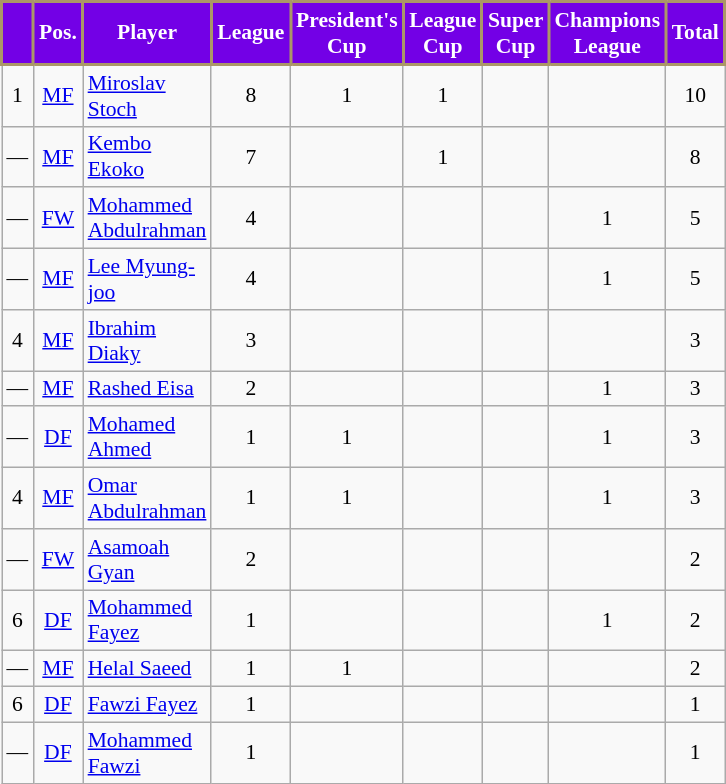<table class="wikitable" style="width:37%; text-align:center; font-size:90%;">
<tr>
<th style="color:#FFFFFF; background:#7300E6; border:2px solid #AB9767;"></th>
<th style="color:#FFFFFF; background:#7300E6; border:2px solid #AB9767;">Pos.</th>
<th style="color:#FFFFFF; background:#7300E6; border:2px solid #AB9767;">Player</th>
<th style="color:#FFFFFF; background:#7300E6; border:2px solid #AB9767;">League</th>
<th style="color:#FFFFFF; background:#7300E6; border:2px solid #AB9767;">President's Cup</th>
<th style="color:#FFFFFF; background:#7300E6; border:2px solid #AB9767;">League Cup</th>
<th style="color:#FFFFFF; background:#7300E6; border:2px solid #AB9767;">Super Cup</th>
<th style="color:#FFFFFF; background:#7300E6; border:2px solid #AB9767;">Champions League</th>
<th style="color:#FFFFFF; background:#7300E6; border:2px solid #AB9767;">Total</th>
</tr>
<tr>
<td style="text-align:center;" rowspan="1">1</td>
<td align=center><a href='#'>MF</a></td>
<td align="left"> <a href='#'>Miroslav Stoch</a></td>
<td align=center>8</td>
<td align=center>1</td>
<td align=center>1</td>
<td align=center></td>
<td align=center></td>
<td align=center>10</td>
</tr>
<tr>
<td style="text-align:center;" rowspan="1">—</td>
<td align=center><a href='#'>MF</a></td>
<td align="left"> <a href='#'>Kembo Ekoko</a></td>
<td align=center>7</td>
<td align=center></td>
<td align=center>1</td>
<td align=center></td>
<td align=center></td>
<td align=center>8</td>
</tr>
<tr>
<td style="text-align:center;" rowspan="1">—</td>
<td align=center><a href='#'>FW</a></td>
<td align="left"> <a href='#'>Mohammed Abdulrahman</a></td>
<td align=center>4</td>
<td align=center></td>
<td align=center></td>
<td align=center></td>
<td align=center>1</td>
<td align=center>5</td>
</tr>
<tr>
<td style="text-align:center;" rowspan="1">—</td>
<td align=center><a href='#'>MF</a></td>
<td align="left"> <a href='#'>Lee Myung-joo</a></td>
<td align=center>4</td>
<td align=center></td>
<td align=center></td>
<td align=center></td>
<td align=center>1</td>
<td align=center>5</td>
</tr>
<tr>
<td style="text-align:center;" rowspan="1">4</td>
<td align=center><a href='#'>MF</a></td>
<td align="left"> <a href='#'>Ibrahim Diaky</a></td>
<td align=center>3</td>
<td align=center></td>
<td align=center></td>
<td align=center></td>
<td align=center></td>
<td align=center>3</td>
</tr>
<tr>
<td style="text-align:center;" rowspan="1">—</td>
<td align=center><a href='#'>MF</a></td>
<td align="left"> <a href='#'>Rashed Eisa</a></td>
<td align=center>2</td>
<td align=center></td>
<td align=center></td>
<td align=center></td>
<td align=center>1</td>
<td align=center>3</td>
</tr>
<tr>
<td style="text-align:center;" rowspan="1">—</td>
<td align=center><a href='#'>DF</a></td>
<td align="left"> <a href='#'>Mohamed Ahmed</a></td>
<td align=center>1</td>
<td align=center>1</td>
<td align=center></td>
<td align=center></td>
<td align=center>1</td>
<td align=center>3</td>
</tr>
<tr>
<td style="text-align:center;" rowspan="1">4</td>
<td align=center><a href='#'>MF</a></td>
<td align="left"> <a href='#'>Omar Abdulrahman</a></td>
<td align=center>1</td>
<td align=center>1</td>
<td align=center></td>
<td align=center></td>
<td align=center>1</td>
<td align=center>3</td>
</tr>
<tr>
<td style="text-align:center;" rowspan="1">—</td>
<td align=center><a href='#'>FW</a></td>
<td align="left"> <a href='#'>Asamoah Gyan</a></td>
<td align=center>2</td>
<td align=center></td>
<td align=center></td>
<td align=center></td>
<td align=center></td>
<td align=center>2</td>
</tr>
<tr>
<td style="text-align:center;" rowspan="1">6</td>
<td align=center><a href='#'>DF</a></td>
<td align="left"> <a href='#'>Mohammed Fayez</a></td>
<td align=center>1</td>
<td align=center></td>
<td align=center></td>
<td align=center></td>
<td align=center>1</td>
<td align=center>2</td>
</tr>
<tr>
<td style="text-align:center;" rowspan="1">—</td>
<td align=center><a href='#'>MF</a></td>
<td align="left"> <a href='#'>Helal Saeed</a></td>
<td align=center>1</td>
<td align=center>1</td>
<td align=center></td>
<td align=center></td>
<td align=center></td>
<td align=center>2</td>
</tr>
<tr>
<td style="text-align:center;" rowspan="1">6</td>
<td align=center><a href='#'>DF</a></td>
<td align="left"> <a href='#'>Fawzi Fayez</a></td>
<td align=center>1</td>
<td align=center></td>
<td align=center></td>
<td align=center></td>
<td align=center></td>
<td align=center>1</td>
</tr>
<tr>
<td style="text-align:center;" rowspan="1">—</td>
<td align=center><a href='#'>DF</a></td>
<td align="left"> <a href='#'>Mohammed Fawzi</a></td>
<td align=center>1</td>
<td align=center></td>
<td align=center></td>
<td align=center></td>
<td align=center></td>
<td align=center>1</td>
</tr>
</table>
